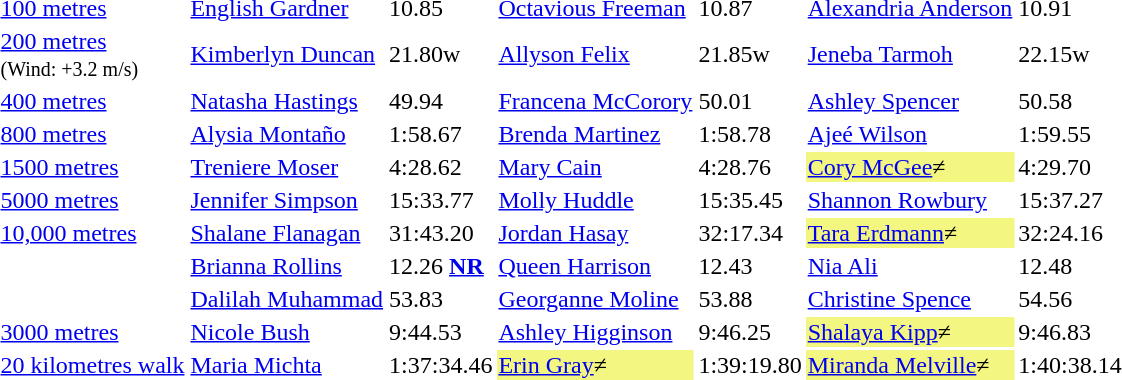<table>
<tr>
<td><a href='#'>100 metres</a></td>
<td><a href='#'>English Gardner</a></td>
<td>10.85</td>
<td><a href='#'>Octavious Freeman</a></td>
<td>10.87</td>
<td><a href='#'>Alexandria Anderson</a></td>
<td>10.91</td>
</tr>
<tr>
<td><a href='#'>200 metres</a><br><small>(Wind: +3.2 m/s)</small></td>
<td><a href='#'>Kimberlyn Duncan</a></td>
<td>21.80w</td>
<td><a href='#'>Allyson Felix</a></td>
<td>21.85w</td>
<td><a href='#'>Jeneba Tarmoh</a></td>
<td>22.15w</td>
</tr>
<tr>
<td><a href='#'>400 metres</a></td>
<td><a href='#'>Natasha Hastings</a></td>
<td>49.94</td>
<td><a href='#'>Francena McCorory</a></td>
<td>50.01</td>
<td><a href='#'>Ashley Spencer</a></td>
<td>50.58</td>
</tr>
<tr>
<td><a href='#'>800 metres</a></td>
<td><a href='#'>Alysia Montaño</a></td>
<td>1:58.67</td>
<td><a href='#'>Brenda Martinez</a></td>
<td>1:58.78</td>
<td><a href='#'>Ajeé Wilson</a></td>
<td>1:59.55</td>
</tr>
<tr>
<td><a href='#'>1500 metres</a></td>
<td><a href='#'>Treniere Moser</a></td>
<td>4:28.62</td>
<td><a href='#'>Mary Cain</a></td>
<td>4:28.76</td>
<td style="background:#f3f781;"><a href='#'>Cory McGee</a>≠</td>
<td>4:29.70</td>
</tr>
<tr>
<td><a href='#'>5000 metres</a></td>
<td><a href='#'>Jennifer Simpson</a></td>
<td>15:33.77</td>
<td><a href='#'>Molly Huddle</a></td>
<td>15:35.45</td>
<td><a href='#'>Shannon Rowbury</a></td>
<td>15:37.27</td>
</tr>
<tr>
<td><a href='#'>10,000 metres</a></td>
<td><a href='#'>Shalane Flanagan</a></td>
<td>31:43.20</td>
<td><a href='#'>Jordan Hasay</a></td>
<td>32:17.34</td>
<td style="background:#f3f781;"><a href='#'>Tara Erdmann</a>≠</td>
<td>32:24.16</td>
</tr>
<tr>
<td></td>
<td><a href='#'>Brianna Rollins</a></td>
<td>12.26 <strong><a href='#'>NR</a></strong></td>
<td><a href='#'>Queen Harrison</a></td>
<td>12.43</td>
<td><a href='#'>Nia Ali</a></td>
<td>12.48</td>
</tr>
<tr>
<td></td>
<td><a href='#'>Dalilah Muhammad</a></td>
<td>53.83</td>
<td><a href='#'>Georganne Moline</a></td>
<td>53.88</td>
<td><a href='#'>Christine Spence</a></td>
<td>54.56</td>
</tr>
<tr>
<td><a href='#'>3000 metres </a></td>
<td><a href='#'>Nicole Bush</a></td>
<td>9:44.53</td>
<td><a href='#'>Ashley Higginson</a></td>
<td>9:46.25</td>
<td style="background:#f3f781;"><a href='#'>Shalaya Kipp</a>≠</td>
<td>9:46.83</td>
</tr>
<tr>
<td><a href='#'>20 kilometres walk</a></td>
<td><a href='#'>Maria Michta</a></td>
<td>1:37:34.46</td>
<td style="background:#f3f781;"><a href='#'>Erin Gray</a>≠</td>
<td>1:39:19.80</td>
<td style="background:#f3f781;"><a href='#'>Miranda Melville</a>≠</td>
<td>1:40:38.14</td>
</tr>
</table>
